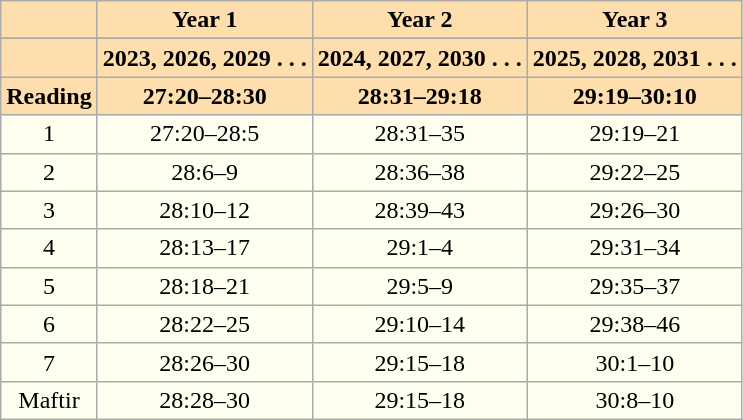<table class="wikitable" style="background:Ivory; text-align:center">
<tr>
<th style="background:Navajowhite;"></th>
<th style="background:Navajowhite;">Year 1</th>
<th style="background:Navajowhite;">Year 2</th>
<th style="background:Navajowhite;">Year 3</th>
</tr>
<tr>
</tr>
<tr>
<th style="background:Navajowhite;"></th>
<th style="background:Navajowhite;">2023, 2026, 2029 . . .</th>
<th style="background:Navajowhite;">2024, 2027, 2030 . . .</th>
<th style="background:Navajowhite;">2025, 2028, 2031 . . .</th>
</tr>
<tr>
<th style="background:Navajowhite;">Reading</th>
<th style="background:Navajowhite;">27:20–28:30</th>
<th style="background:Navajowhite;">28:31–29:18</th>
<th style="background:Navajowhite;">29:19–30:10</th>
</tr>
<tr>
<td>1</td>
<td>27:20–28:5</td>
<td>28:31–35</td>
<td>29:19–21</td>
</tr>
<tr>
<td>2</td>
<td>28:6–9</td>
<td>28:36–38</td>
<td>29:22–25</td>
</tr>
<tr>
<td>3</td>
<td>28:10–12</td>
<td>28:39–43</td>
<td>29:26–30</td>
</tr>
<tr>
<td>4</td>
<td>28:13–17</td>
<td>29:1–4</td>
<td>29:31–34</td>
</tr>
<tr>
<td>5</td>
<td>28:18–21</td>
<td>29:5–9</td>
<td>29:35–37</td>
</tr>
<tr>
<td>6</td>
<td>28:22–25</td>
<td>29:10–14</td>
<td>29:38–46</td>
</tr>
<tr>
<td>7</td>
<td>28:26–30</td>
<td>29:15–18</td>
<td>30:1–10</td>
</tr>
<tr>
<td>Maftir</td>
<td>28:28–30</td>
<td>29:15–18</td>
<td>30:8–10</td>
</tr>
</table>
